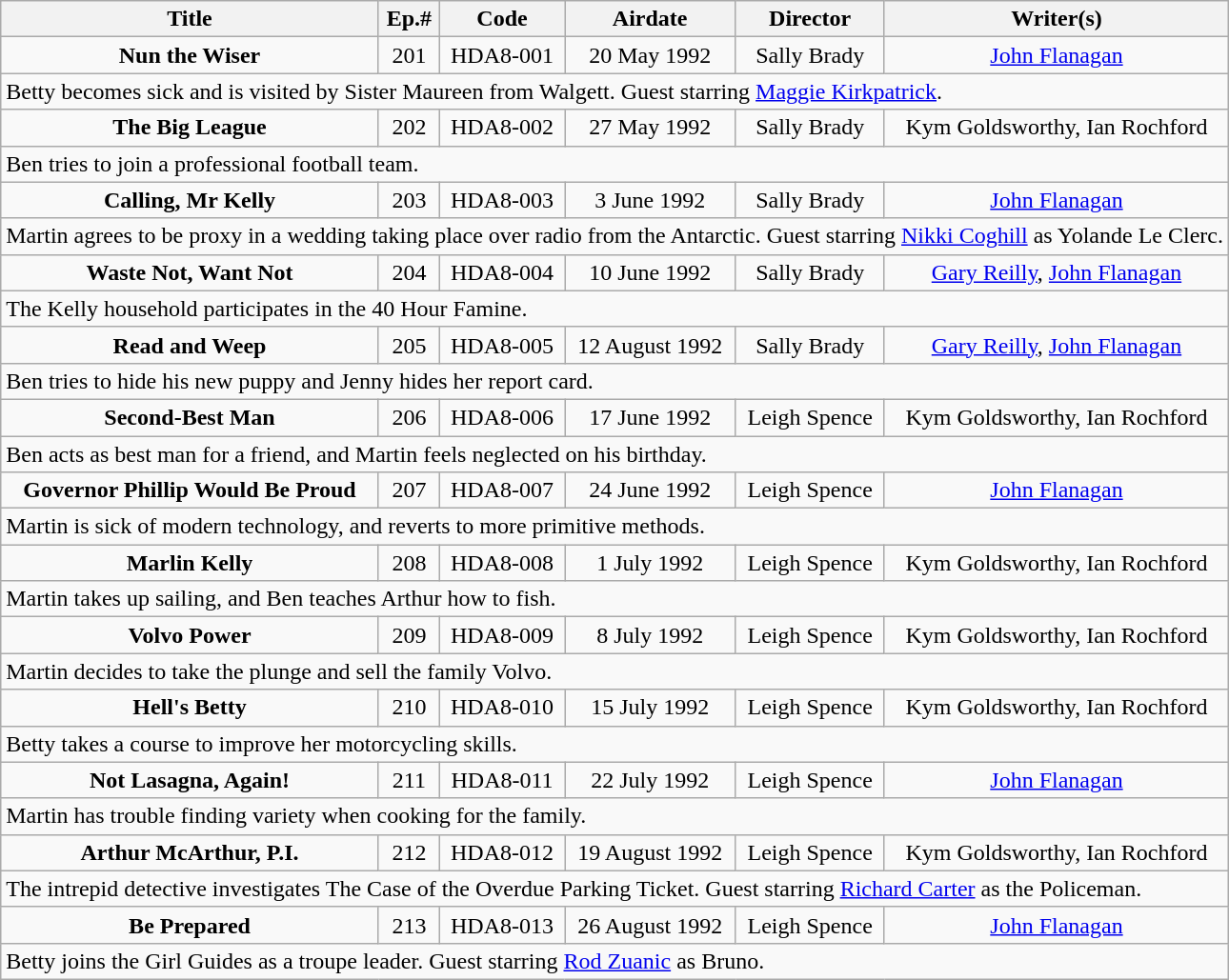<table class="wikitable">
<tr>
<th>Title</th>
<th>Ep.#</th>
<th>Code</th>
<th>Airdate</th>
<th>Director</th>
<th>Writer(s)</th>
</tr>
<tr align="center" |>
<td><strong>Nun the Wiser</strong></td>
<td>201</td>
<td>HDA8-001</td>
<td>20 May 1992</td>
<td>Sally Brady</td>
<td><a href='#'>John Flanagan</a></td>
</tr>
<tr>
<td colspan="6">Betty becomes sick and is visited by Sister Maureen from Walgett. Guest starring <a href='#'>Maggie Kirkpatrick</a>.</td>
</tr>
<tr align="center">
<td><strong>The Big League</strong></td>
<td>202</td>
<td>HDA8-002</td>
<td>27 May 1992</td>
<td>Sally Brady</td>
<td>Kym Goldsworthy, Ian Rochford</td>
</tr>
<tr>
<td colspan="6">Ben tries to join a professional football team.</td>
</tr>
<tr align="center" |>
<td><strong>Calling, Mr Kelly</strong></td>
<td>203</td>
<td>HDA8-003</td>
<td>3 June 1992</td>
<td>Sally Brady</td>
<td><a href='#'>John Flanagan</a></td>
</tr>
<tr>
<td colspan="6">Martin agrees to be proxy in a wedding taking place over radio from the Antarctic. Guest starring <a href='#'>Nikki Coghill</a> as Yolande Le Clerc.</td>
</tr>
<tr align="center">
<td><strong>Waste Not, Want Not</strong></td>
<td>204</td>
<td>HDA8-004</td>
<td>10 June 1992</td>
<td>Sally Brady</td>
<td><a href='#'>Gary Reilly</a>, <a href='#'>John Flanagan</a></td>
</tr>
<tr>
<td colspan="6">The Kelly household participates in the 40 Hour Famine.</td>
</tr>
<tr align="center" |>
<td><strong>Read and Weep</strong></td>
<td>205</td>
<td>HDA8-005</td>
<td>12 August 1992</td>
<td>Sally Brady</td>
<td><a href='#'>Gary Reilly</a>, <a href='#'>John Flanagan</a></td>
</tr>
<tr>
<td colspan="6">Ben tries to hide his new puppy and Jenny hides her report card.</td>
</tr>
<tr align="center">
<td><strong>Second-Best Man</strong></td>
<td>206</td>
<td>HDA8-006</td>
<td>17 June 1992</td>
<td>Leigh Spence</td>
<td>Kym Goldsworthy, Ian Rochford</td>
</tr>
<tr>
<td colspan="6">Ben acts as best man for a friend, and Martin feels neglected on his birthday.</td>
</tr>
<tr align="center" |>
<td><strong>Governor Phillip Would Be Proud</strong></td>
<td>207</td>
<td>HDA8-007</td>
<td>24 June 1992</td>
<td>Leigh Spence</td>
<td><a href='#'>John Flanagan</a></td>
</tr>
<tr>
<td colspan="6">Martin is sick of modern technology, and reverts to more primitive methods.</td>
</tr>
<tr align="center">
<td><strong>Marlin Kelly</strong></td>
<td>208</td>
<td>HDA8-008</td>
<td>1 July 1992</td>
<td>Leigh Spence</td>
<td>Kym Goldsworthy, Ian Rochford</td>
</tr>
<tr>
<td colspan="6">Martin takes up sailing, and Ben teaches Arthur how to fish.</td>
</tr>
<tr align="center" |>
<td><strong>Volvo Power</strong></td>
<td>209</td>
<td>HDA8-009</td>
<td>8 July 1992</td>
<td>Leigh Spence</td>
<td>Kym Goldsworthy, Ian Rochford</td>
</tr>
<tr>
<td colspan="6">Martin decides to take the plunge and sell the family Volvo.</td>
</tr>
<tr align="center">
<td><strong>Hell's Betty</strong></td>
<td>210</td>
<td>HDA8-010</td>
<td>15 July 1992</td>
<td>Leigh Spence</td>
<td>Kym Goldsworthy, Ian Rochford</td>
</tr>
<tr>
<td colspan="6">Betty takes a course to improve her motorcycling skills.</td>
</tr>
<tr align="center" |>
<td><strong>Not Lasagna, Again!</strong></td>
<td>211</td>
<td>HDA8-011</td>
<td>22 July 1992</td>
<td>Leigh Spence</td>
<td><a href='#'>John Flanagan</a></td>
</tr>
<tr>
<td colspan="6">Martin has trouble finding variety when cooking for the family.</td>
</tr>
<tr align="center">
<td><strong>Arthur McArthur, P.I.</strong></td>
<td>212</td>
<td>HDA8-012</td>
<td>19 August 1992</td>
<td>Leigh Spence</td>
<td>Kym Goldsworthy, Ian Rochford</td>
</tr>
<tr>
<td colspan="6">The intrepid detective investigates The Case of the Overdue Parking Ticket. Guest starring <a href='#'>Richard Carter</a> as the Policeman.</td>
</tr>
<tr align="center" |>
<td><strong>Be Prepared</strong></td>
<td>213</td>
<td>HDA8-013</td>
<td>26 August 1992</td>
<td>Leigh Spence</td>
<td><a href='#'>John Flanagan</a></td>
</tr>
<tr>
<td colspan="6">Betty joins the Girl Guides as a troupe leader. Guest starring <a href='#'>Rod Zuanic</a> as Bruno.</td>
</tr>
</table>
